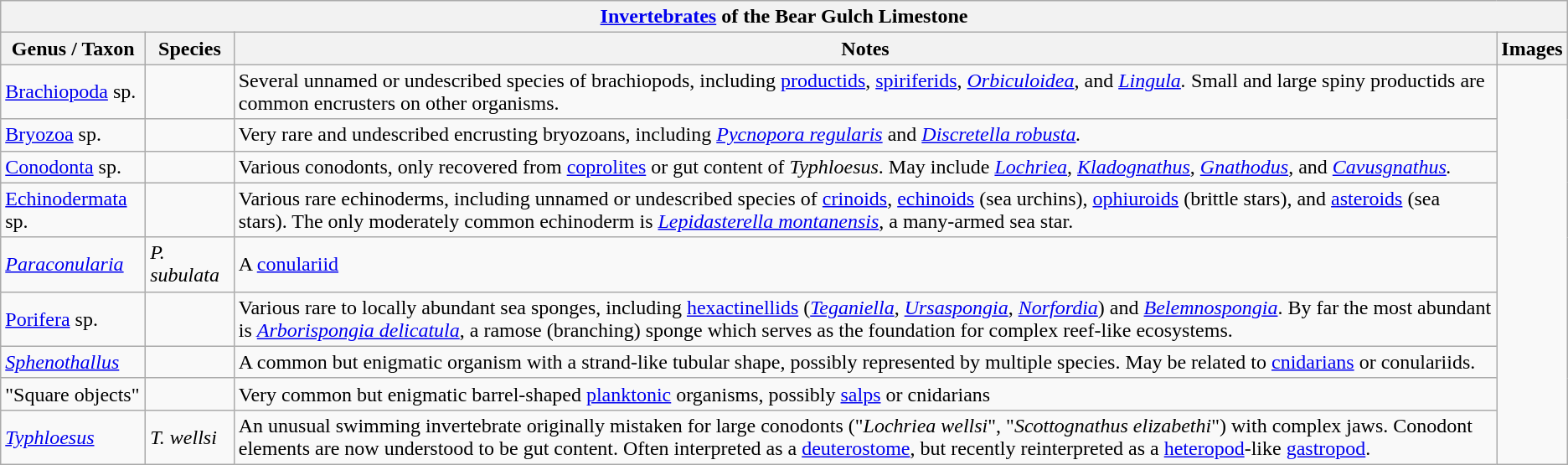<table class="wikitable" align="center">
<tr>
<th colspan="4" align="center"><strong><a href='#'>Invertebrates</a> of the Bear Gulch Limestone</strong></th>
</tr>
<tr>
<th>Genus / Taxon</th>
<th>Species</th>
<th>Notes</th>
<th>Images</th>
</tr>
<tr>
<td><a href='#'>Brachiopoda</a> sp.</td>
<td></td>
<td>Several unnamed or undescribed species of brachiopods, including <a href='#'>productids</a>, <a href='#'>spiriferids</a>, <em><a href='#'>Orbiculoidea</a></em>, and <em><a href='#'>Lingula</a>.</em> Small and large spiny productids are common encrusters on other organisms.</td>
<td rowspan="107"><br>

</td>
</tr>
<tr>
<td><a href='#'>Bryozoa</a> sp.</td>
<td></td>
<td>Very rare and undescribed encrusting bryozoans, including <em><a href='#'>Pycnopora regularis</a></em> and <em><a href='#'>Discretella robusta</a>.</em></td>
</tr>
<tr>
<td><a href='#'>Conodonta</a> sp.</td>
<td></td>
<td>Various conodonts, only recovered from <a href='#'>coprolites</a> or gut content of <em>Typhloesus</em>. May include <em><a href='#'>Lochriea</a></em>, <em><a href='#'>Kladognathus</a></em>, <em><a href='#'>Gnathodus</a></em>, and <em><a href='#'>Cavusgnathus</a>.</em></td>
</tr>
<tr>
<td><a href='#'>Echinodermata</a> sp.</td>
<td></td>
<td>Various rare echinoderms, including unnamed or undescribed species of <a href='#'>crinoids</a>, <a href='#'>echinoids</a> (sea urchins), <a href='#'>ophiuroids</a> (brittle stars), and <a href='#'>asteroids</a> (sea stars). The only moderately common echinoderm is <em><a href='#'>Lepidasterella montanensis</a></em>, a many-armed sea star.</td>
</tr>
<tr>
<td><em><a href='#'>Paraconularia</a></em></td>
<td><em>P. subulata</em></td>
<td>A <a href='#'>conulariid</a></td>
</tr>
<tr>
<td><a href='#'>Porifera</a> sp.</td>
<td></td>
<td>Various rare to locally abundant sea sponges, including <a href='#'>hexactinellids</a> (<em><a href='#'>Teganiella</a></em>, <em><a href='#'>Ursaspongia</a></em>, <em><a href='#'>Norfordia</a></em>) and <em><a href='#'>Belemnospongia</a></em>. By far the most abundant is <em><a href='#'>Arborispongia delicatula</a></em>, a ramose (branching) sponge which serves as the foundation for complex reef-like ecosystems.</td>
</tr>
<tr>
<td><em><a href='#'>Sphenothallus</a></em></td>
<td></td>
<td>A common but enigmatic organism with a strand-like tubular shape, possibly represented by multiple species. May be related to <a href='#'>cnidarians</a> or conulariids.</td>
</tr>
<tr>
<td>"Square objects"</td>
<td></td>
<td>Very common but enigmatic barrel-shaped <a href='#'>planktonic</a> organisms, possibly <a href='#'>salps</a> or cnidarians</td>
</tr>
<tr>
<td><em><a href='#'>Typhloesus</a></em></td>
<td><em>T. wellsi</em></td>
<td>An unusual swimming invertebrate originally mistaken for large conodonts ("<em>Lochriea wellsi</em>", "<em>Scottognathus elizabethi</em>") with complex jaws. Conodont elements are now understood to be gut content. Often interpreted as a <a href='#'>deuterostome</a>, but recently reinterpreted as a <a href='#'>heteropod</a>-like <a href='#'>gastropod</a>.</td>
</tr>
</table>
